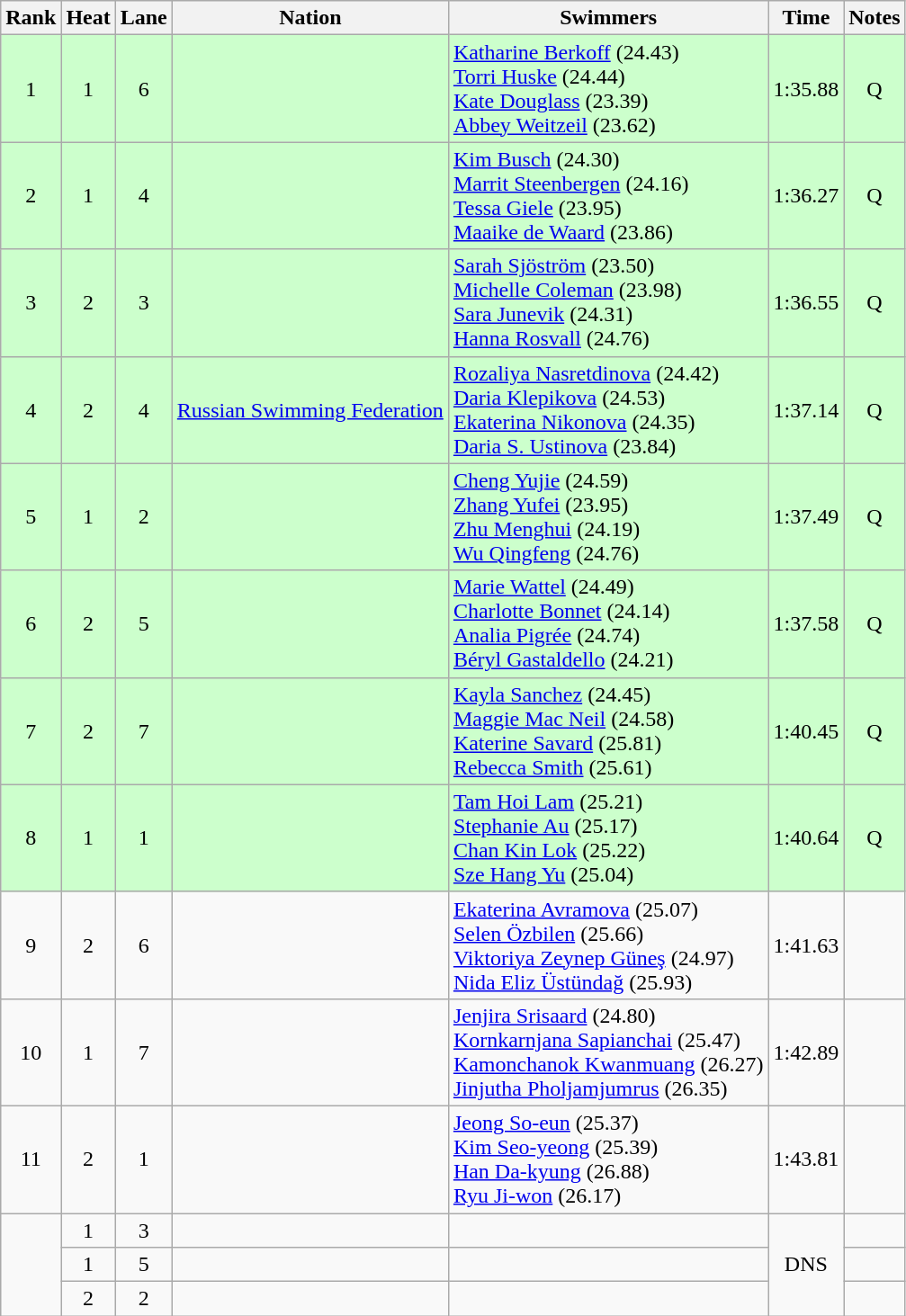<table class="wikitable sortable" style="text-align:center">
<tr>
<th>Rank</th>
<th>Heat</th>
<th>Lane</th>
<th>Nation</th>
<th>Swimmers</th>
<th>Time</th>
<th>Notes</th>
</tr>
<tr bgcolor=ccffcc>
<td>1</td>
<td>1</td>
<td>6</td>
<td align=left></td>
<td align=left><a href='#'>Katharine Berkoff</a> (24.43)<br><a href='#'>Torri Huske</a> (24.44)<br><a href='#'>Kate Douglass</a> (23.39)<br><a href='#'>Abbey Weitzeil</a> (23.62)</td>
<td>1:35.88</td>
<td>Q</td>
</tr>
<tr bgcolor=ccffcc>
<td>2</td>
<td>1</td>
<td>4</td>
<td align=left></td>
<td align=left><a href='#'>Kim Busch</a> (24.30)<br><a href='#'>Marrit Steenbergen</a> (24.16)<br><a href='#'>Tessa Giele</a> (23.95)<br><a href='#'>Maaike de Waard</a> (23.86)</td>
<td>1:36.27</td>
<td>Q</td>
</tr>
<tr bgcolor=ccffcc>
<td>3</td>
<td>2</td>
<td>3</td>
<td align=left></td>
<td align=left><a href='#'>Sarah Sjöström</a> (23.50)<br><a href='#'>Michelle Coleman</a> (23.98)<br><a href='#'>Sara Junevik</a> (24.31)<br><a href='#'>Hanna Rosvall</a> (24.76)</td>
<td>1:36.55</td>
<td>Q</td>
</tr>
<tr bgcolor=ccffcc>
<td>4</td>
<td>2</td>
<td>4</td>
<td align=left><a href='#'>Russian Swimming Federation</a></td>
<td align=left><a href='#'>Rozaliya Nasretdinova</a> (24.42)<br><a href='#'>Daria Klepikova</a> (24.53)<br><a href='#'>Ekaterina Nikonova</a> (24.35)<br><a href='#'>Daria S. Ustinova</a> (23.84)</td>
<td>1:37.14</td>
<td>Q</td>
</tr>
<tr bgcolor=ccffcc>
<td>5</td>
<td>1</td>
<td>2</td>
<td align=left></td>
<td align=left><a href='#'>Cheng Yujie</a> (24.59)<br><a href='#'>Zhang Yufei</a> (23.95)<br><a href='#'>Zhu Menghui</a> (24.19)<br><a href='#'>Wu Qingfeng</a> (24.76)</td>
<td>1:37.49</td>
<td>Q</td>
</tr>
<tr bgcolor=ccffcc>
<td>6</td>
<td>2</td>
<td>5</td>
<td align=left></td>
<td align=left><a href='#'>Marie Wattel</a> (24.49)<br><a href='#'>Charlotte Bonnet</a> (24.14)<br><a href='#'>Analia Pigrée</a> (24.74)<br><a href='#'>Béryl Gastaldello</a> (24.21)</td>
<td>1:37.58</td>
<td>Q</td>
</tr>
<tr bgcolor=ccffcc>
<td>7</td>
<td>2</td>
<td>7</td>
<td align=left></td>
<td align=left><a href='#'>Kayla Sanchez</a> (24.45)<br><a href='#'>Maggie Mac Neil</a> (24.58)<br><a href='#'>Katerine Savard</a> (25.81)<br><a href='#'>Rebecca Smith</a> (25.61)</td>
<td>1:40.45</td>
<td>Q</td>
</tr>
<tr bgcolor=ccffcc>
<td>8</td>
<td>1</td>
<td>1</td>
<td align=left></td>
<td align=left><a href='#'>Tam Hoi Lam</a> (25.21)<br><a href='#'>Stephanie Au</a> (25.17)<br><a href='#'>Chan Kin Lok</a> (25.22)<br><a href='#'>Sze Hang Yu</a> (25.04)</td>
<td>1:40.64</td>
<td>Q</td>
</tr>
<tr>
<td>9</td>
<td>2</td>
<td>6</td>
<td align=left></td>
<td align=left><a href='#'>Ekaterina Avramova</a> (25.07)<br><a href='#'>Selen Özbilen</a> (25.66)<br><a href='#'>Viktoriya Zeynep Güneş</a> (24.97)<br><a href='#'>Nida Eliz Üstündağ</a> (25.93)</td>
<td>1:41.63</td>
<td></td>
</tr>
<tr>
<td>10</td>
<td>1</td>
<td>7</td>
<td align=left></td>
<td align=left><a href='#'>Jenjira Srisaard</a> (24.80)<br><a href='#'>Kornkarnjana Sapianchai</a> (25.47)<br><a href='#'>Kamonchanok Kwanmuang</a> (26.27)<br><a href='#'>Jinjutha Pholjamjumrus</a> (26.35)</td>
<td>1:42.89</td>
<td></td>
</tr>
<tr>
<td>11</td>
<td>2</td>
<td>1</td>
<td align=left></td>
<td align=left><a href='#'>Jeong So-eun</a> (25.37)<br><a href='#'>Kim Seo-yeong</a> (25.39)<br><a href='#'>Han Da-kyung</a> (26.88)<br><a href='#'>Ryu Ji-won</a> (26.17)</td>
<td>1:43.81</td>
<td></td>
</tr>
<tr>
<td rowspan=3></td>
<td>1</td>
<td>3</td>
<td align=left></td>
<td align=left></td>
<td rowspan=3>DNS</td>
<td></td>
</tr>
<tr>
<td>1</td>
<td>5</td>
<td align=left></td>
<td align=left></td>
<td></td>
</tr>
<tr>
<td>2</td>
<td>2</td>
<td align=left></td>
<td align=left></td>
<td></td>
</tr>
</table>
